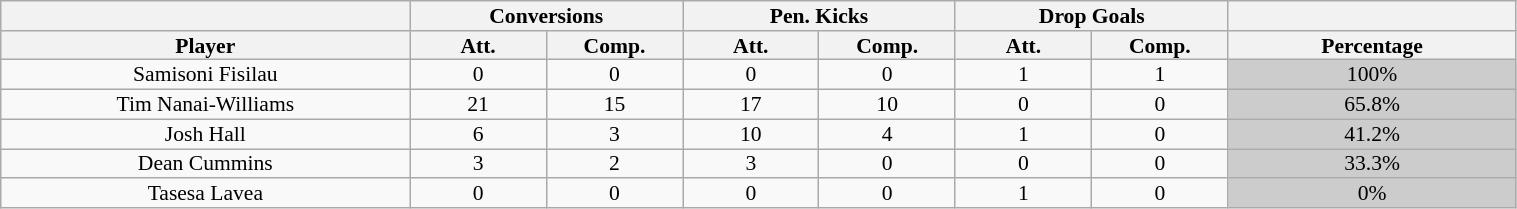<table class="wikitable" style="text-align:center; line-height: 90%; font-size:90%;" width=80%>
<tr>
<th></th>
<th colspan=2>Conversions</th>
<th colspan=2>Pen. Kicks</th>
<th colspan=2>Drop Goals</th>
<th></th>
</tr>
<tr>
<th width=27%>Player</th>
<th width=9%>Att.</th>
<th width=9%>Comp.</th>
<th width=9%>Att.</th>
<th width=9%>Comp.</th>
<th width=9%>Att.</th>
<th width=9%>Comp.</th>
<th width=19%>Percentage</th>
</tr>
<tr>
<td>Samisoni Fisilau</td>
<td>0</td>
<td>0</td>
<td>0</td>
<td>0</td>
<td>1</td>
<td>1</td>
<td bgcolor=#cccccc>100%</td>
</tr>
<tr>
<td>Tim Nanai-Williams</td>
<td>21</td>
<td>15</td>
<td>17</td>
<td>10</td>
<td>0</td>
<td>0</td>
<td bgcolor=#cccccc>65.8%</td>
</tr>
<tr>
<td>Josh Hall</td>
<td>6</td>
<td>3</td>
<td>10</td>
<td>4</td>
<td>1</td>
<td>0</td>
<td bgcolor=#cccccc>41.2%</td>
</tr>
<tr>
<td>Dean Cummins</td>
<td>3</td>
<td>2</td>
<td>3</td>
<td>0</td>
<td>0</td>
<td>0</td>
<td bgcolor=#cccccc>33.3%</td>
</tr>
<tr>
<td>Tasesa Lavea</td>
<td>0</td>
<td>0</td>
<td>0</td>
<td>0</td>
<td>1</td>
<td>0</td>
<td bgcolor=#cccccc>0%</td>
</tr>
</table>
